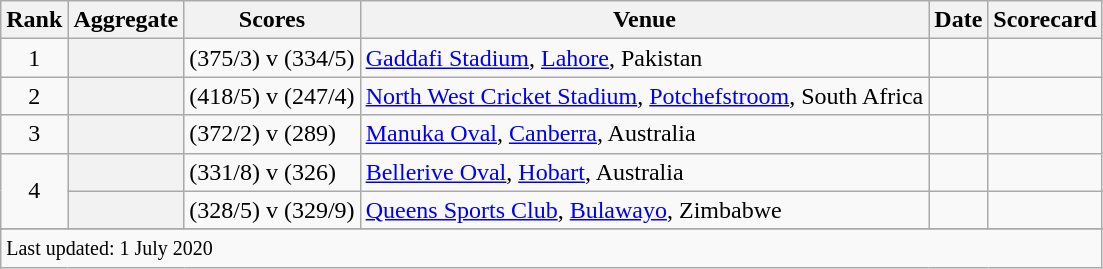<table class="wikitable plainrowheaders sortable">
<tr>
<th scope=col>Rank</th>
<th scope=col>Aggregate</th>
<th scope=col>Scores</th>
<th scope=col>Venue</th>
<th scope=col>Date</th>
<th scope=col>Scorecard</th>
</tr>
<tr>
<td style="text-align:center">1</td>
<th scope=row style=text-align:center;></th>
<td> (375/3) v  (334/5)</td>
<td><a href='#'>Gaddafi Stadium</a>, <a href='#'>Lahore</a>, Pakistan</td>
<td></td>
<td></td>
</tr>
<tr>
<td style="text-align:center">2</td>
<th scope=row style=text-align:center;></th>
<td> (418/5) v  (247/4)</td>
<td><a href='#'>North West Cricket Stadium</a>, <a href='#'>Potchefstroom</a>, South Africa</td>
<td></td>
<td></td>
</tr>
<tr>
<td style="text-align:center">3</td>
<th scope=row style=text-align:center;></th>
<td> (372/2) v  (289)</td>
<td><a href='#'>Manuka Oval</a>, <a href='#'>Canberra</a>, Australia</td>
<td> </td>
<td></td>
</tr>
<tr>
<td style="text-align:center" rowspan=2>4</td>
<th scope=row style=text-align:center;></th>
<td> (331/8) v  (326)</td>
<td><a href='#'>Bellerive Oval</a>, <a href='#'>Hobart</a>, Australia</td>
<td> </td>
<td></td>
</tr>
<tr>
<th scope=row style=text-align:center;></th>
<td> (328/5) v  (329/9)</td>
<td><a href='#'>Queens Sports Club</a>, <a href='#'>Bulawayo</a>, Zimbabwe</td>
<td></td>
<td></td>
</tr>
<tr>
</tr>
<tr class=sortbottom>
<td colspan=6><small>Last updated: 1 July 2020</small></td>
</tr>
</table>
